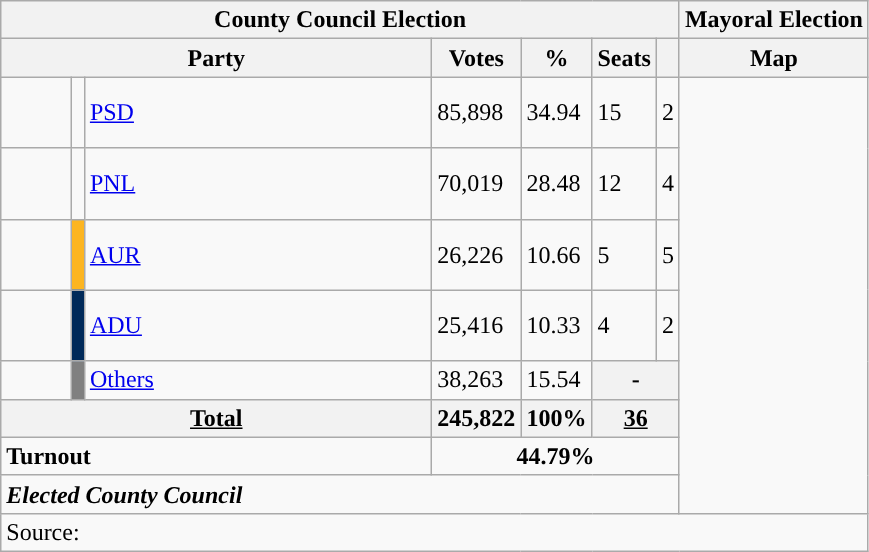<table class="wikitable" style="text-align:left">
<tr>
<th colspan="7">County Council Election</th>
<th>Mayoral Election</th>
</tr>
<tr>
<th colspan="3" width="280">Party</th>
<th>Votes</th>
<th>%</th>
<th>Seats</th>
<th></th>
<th>Map</th>
</tr>
<tr>
<td width="40" height="40"></td>
<td width="1" style="color:inherit;background:"></td>
<td align="left"><a href='#'>PSD</a></td>
<td>85,898</td>
<td>34.94</td>
<td>15</td>
<td>2</td>
<td rowspan="8"></td>
</tr>
<tr>
<td height="40"></td>
<td style="color:inherit;background:"></td>
<td align="left"><a href='#'>PNL</a></td>
<td>70,019</td>
<td>28.48</td>
<td>12</td>
<td>4</td>
</tr>
<tr>
<td height="40"></td>
<td style="background:#FCB521;"></td>
<td align="left"><a href='#'>AUR</a></td>
<td>26,226</td>
<td>10.66</td>
<td>5</td>
<td>5</td>
</tr>
<tr>
<td height="40"></td>
<td style="background:#002A59;"></td>
<td align="left"><a href='#'>ADU</a></td>
<td>25,416</td>
<td>10.33</td>
<td>4</td>
<td>2</td>
</tr>
<tr>
<td></td>
<td style="background-color:Grey "></td>
<td align="left"><a href='#'>Others</a></td>
<td>38,263</td>
<td>15.54</td>
<th colspan="2">-</th>
</tr>
<tr>
<th colspan="3"><strong><u>Total</u></strong></th>
<th style="text-align: left">245,822</th>
<th style="text-align: left">100%</th>
<th colspan="2"><strong><u>36</u></strong></th>
</tr>
<tr>
<td colspan="3"><strong>Turnout</strong></td>
<td colspan="4" style="text-align: center"><strong>44.79%</strong></td>
</tr>
<tr>
<td colspan="7"><strong><em>Elected County Council</em></strong></td>
</tr>
<tr>
<td colspan="8">Source: </td>
</tr>
</table>
